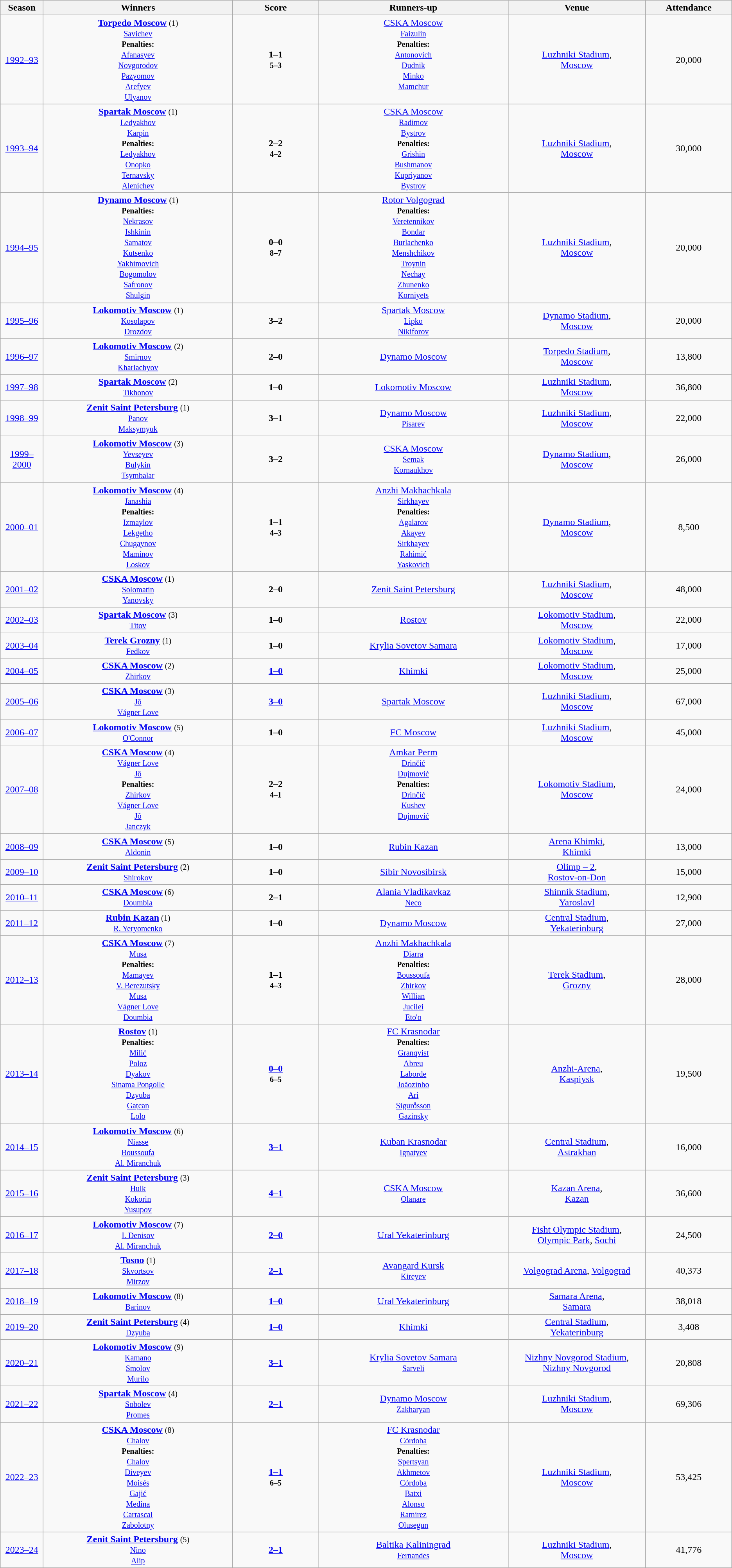<table class="wikitable" style="text-align: center;">
<tr>
<th width=5%>Season</th>
<th width=22%>Winners</th>
<th width=10%>Score</th>
<th width=22%>Runners-up</th>
<th width=16%>Venue</th>
<th width=10%>Attendance</th>
</tr>
<tr>
<td><a href='#'>1992–93</a></td>
<td><strong><a href='#'>Torpedo Moscow</a></strong> <small>(1)<br> <a href='#'>Savichev</a><br><strong>Penalties:</strong><br> <a href='#'>Afanasyev</a><br> <a href='#'>Novgorodov</a><br> <a href='#'>Pazyomov</a><br> <a href='#'>Arefyev</a><br> <a href='#'>Ulyanov</a></small></td>
<td><strong>1–1 <br><small>5–3 </small></strong></td>
<td><a href='#'>CSKA Moscow</a><br><small> <a href='#'>Faizulin</a><br><strong>Penalties:</strong><br> <a href='#'>Antonovich</a><br> <a href='#'>Dudnik</a><br> <a href='#'>Minko</a><br> <a href='#'>Mamchur</a><br><br></small></td>
<td><a href='#'>Luzhniki Stadium</a>,<br><a href='#'>Moscow</a></td>
<td>20,000</td>
</tr>
<tr>
<td><a href='#'>1993–94</a></td>
<td><strong><a href='#'>Spartak Moscow</a></strong> <small>(1)<br> <a href='#'>Ledyakhov</a><br> <a href='#'>Karpin</a><br><strong>Penalties:</strong><br> <a href='#'>Ledyakhov</a><br> <a href='#'>Onopko</a><br> <a href='#'>Ternavsky</a><br> <a href='#'>Alenichev</a></small></td>
<td><strong>2–2 <br><small>4–2 </small></strong></td>
<td><a href='#'>CSKA Moscow</a> <br><small> <a href='#'>Radimov</a><br> <a href='#'>Bystrov</a><br><strong>Penalties:</strong><br> <a href='#'>Grishin</a><br> <a href='#'>Bushmanov</a><br> <a href='#'>Kupriyanov</a><br> <a href='#'>Bystrov</a></small></td>
<td><a href='#'>Luzhniki Stadium</a>,<br><a href='#'>Moscow</a></td>
<td>30,000</td>
</tr>
<tr>
<td><a href='#'>1994–95</a></td>
<td><strong><a href='#'>Dynamo Moscow</a></strong> <small>(1)<br><strong>Penalties:</strong><br> <a href='#'>Nekrasov</a><br> <a href='#'>Ishkinin</a><br> <a href='#'>Samatov</a><br> <a href='#'>Kutsenko</a><br> <a href='#'>Yakhimovich</a><br> <a href='#'>Bogomolov</a><br> <a href='#'>Safronov</a><br> <a href='#'>Shulgin</a></small></td>
<td><strong>0–0 <br><small>8–7 </small></strong></td>
<td><a href='#'>Rotor Volgograd</a> <small><br><strong>Penalties:</strong><br> <a href='#'>Veretennikov</a><br> <a href='#'>Bondar</a><br> <a href='#'>Burlachenko</a><br> <a href='#'>Menshchikov</a><br> <a href='#'>Troynin</a><br> <a href='#'>Nechay</a><br> <a href='#'>Zhunenko</a><br> <a href='#'>Korniyets</a></small></td>
<td><a href='#'>Luzhniki Stadium</a>,<br><a href='#'>Moscow</a></td>
<td>20,000</td>
</tr>
<tr>
<td><a href='#'>1995–96</a></td>
<td><strong><a href='#'>Lokomotiv Moscow</a></strong> <small>(1)<br> <a href='#'>Kosolapov</a><br> <a href='#'>Drozdov</a></small></td>
<td><strong>3–2</strong></td>
<td><a href='#'>Spartak Moscow</a><br><small> <a href='#'>Lipko</a><br> <a href='#'>Nikiforov</a></small></td>
<td><a href='#'>Dynamo Stadium</a>,<br><a href='#'>Moscow</a></td>
<td>20,000</td>
</tr>
<tr>
<td><a href='#'>1996–97</a></td>
<td><strong><a href='#'>Lokomotiv Moscow</a></strong> <small>(2)<br> <a href='#'>Smirnov</a><br> <a href='#'>Kharlachyov</a></small></td>
<td><strong>2–0</strong></td>
<td><a href='#'>Dynamo Moscow</a></td>
<td><a href='#'>Torpedo Stadium</a>,<br><a href='#'>Moscow</a></td>
<td>13,800</td>
</tr>
<tr>
<td><a href='#'>1997–98</a></td>
<td><strong><a href='#'>Spartak Moscow</a></strong> <small>(2)<br> <a href='#'>Tikhonov</a></small></td>
<td><strong>1–0</strong></td>
<td><a href='#'>Lokomotiv Moscow</a></td>
<td><a href='#'>Luzhniki Stadium</a>,<br><a href='#'>Moscow</a></td>
<td>36,800</td>
</tr>
<tr>
<td><a href='#'>1998–99</a></td>
<td><strong><a href='#'>Zenit Saint Petersburg</a></strong> <small>(1)<br> <a href='#'>Panov</a><br> <a href='#'>Maksymyuk</a></small></td>
<td><strong>3–1</strong></td>
<td><a href='#'>Dynamo Moscow</a><br><small> <a href='#'>Pisarev</a></small></td>
<td><a href='#'>Luzhniki Stadium</a>,<br><a href='#'>Moscow</a></td>
<td>22,000</td>
</tr>
<tr>
<td><a href='#'>1999–2000</a></td>
<td><strong><a href='#'>Lokomotiv Moscow</a></strong> <small>(3)<br> <a href='#'>Yevseyev</a><br> <a href='#'>Bulykin</a><br> <a href='#'>Tsymbalar</a></small></td>
<td><strong>3–2 </strong></td>
<td><a href='#'>CSKA Moscow</a><br><small> <a href='#'>Semak</a><br> <a href='#'>Kornaukhov</a></small></td>
<td><a href='#'>Dynamo Stadium</a>,<br><a href='#'>Moscow</a></td>
<td>26,000</td>
</tr>
<tr>
<td><a href='#'>2000–01</a></td>
<td><strong><a href='#'>Lokomotiv Moscow</a></strong> <small>(4)<br> <a href='#'>Janashia</a><br><strong>Penalties:</strong><br> <a href='#'>Izmaylov</a><br> <a href='#'>Lekgetho</a><br> <a href='#'>Chugaynov</a><br> <a href='#'>Maminov</a><br> <a href='#'>Loskov</a></small></td>
<td><strong>1–1 <br><small>4–3 </small></strong></td>
<td><a href='#'>Anzhi Makhachkala</a><br><small> <a href='#'>Sirkhayev</a><br><strong>Penalties:</strong><br> <a href='#'>Agalarov</a><br> <a href='#'>Akayev</a><br> <a href='#'>Sirkhayev</a><br> <a href='#'>Rahimić</a><br> <a href='#'>Yaskovich</a></small></td>
<td><a href='#'>Dynamo Stadium</a>,<br><a href='#'>Moscow</a></td>
<td>8,500</td>
</tr>
<tr>
<td><a href='#'>2001–02</a></td>
<td><strong><a href='#'>CSKA Moscow</a></strong> <small>(1)<br> <a href='#'>Solomatin</a><br> <a href='#'>Yanovsky</a></small></td>
<td><strong>2–0</strong></td>
<td><a href='#'>Zenit Saint Petersburg</a></td>
<td><a href='#'>Luzhniki Stadium</a>,<br><a href='#'>Moscow</a></td>
<td>48,000</td>
</tr>
<tr>
<td><a href='#'>2002–03</a></td>
<td><strong><a href='#'>Spartak Moscow</a></strong> <small>(3)<br> <a href='#'>Titov</a></small></td>
<td><strong>1–0</strong></td>
<td><a href='#'>Rostov</a></td>
<td><a href='#'>Lokomotiv Stadium</a>,<br><a href='#'>Moscow</a></td>
<td>22,000</td>
</tr>
<tr>
<td><a href='#'>2003–04</a></td>
<td><strong><a href='#'>Terek Grozny</a></strong> <small>(1)<br> <a href='#'>Fedkov</a></small></td>
<td><strong>1–0</strong></td>
<td><a href='#'>Krylia Sovetov Samara</a></td>
<td><a href='#'>Lokomotiv Stadium</a>,<br><a href='#'>Moscow</a></td>
<td>17,000</td>
</tr>
<tr>
<td><a href='#'>2004–05</a></td>
<td><strong><a href='#'>CSKA Moscow</a></strong> <small>(2)<br> <a href='#'>Zhirkov</a></small></td>
<td><strong><a href='#'>1–0</a></strong></td>
<td><a href='#'>Khimki</a></td>
<td><a href='#'>Lokomotiv Stadium</a>,<br><a href='#'>Moscow</a></td>
<td>25,000</td>
</tr>
<tr>
<td><a href='#'>2005–06</a></td>
<td><strong><a href='#'>CSKA Moscow</a></strong> <small>(3)<br> <a href='#'>Jô</a><br> <a href='#'>Vágner Love</a></small></td>
<td><strong><a href='#'>3–0</a></strong></td>
<td><a href='#'>Spartak Moscow</a></td>
<td><a href='#'>Luzhniki Stadium</a>,<br><a href='#'>Moscow</a></td>
<td>67,000</td>
</tr>
<tr>
<td><a href='#'>2006–07</a></td>
<td><strong><a href='#'>Lokomotiv Moscow</a></strong> <small>(5)<br> <a href='#'>O'Connor</a></small></td>
<td><strong>1–0 </strong></td>
<td><a href='#'>FC Moscow</a></td>
<td><a href='#'>Luzhniki Stadium</a>,<br><a href='#'>Moscow</a></td>
<td>45,000</td>
</tr>
<tr>
<td><a href='#'>2007–08</a></td>
<td><strong><a href='#'>CSKA Moscow</a></strong> <small>(4)<br> <a href='#'>Vágner Love</a><br> <a href='#'>Jô</a><br><strong>Penalties:</strong><br> <a href='#'>Zhirkov</a><br> <a href='#'>Vágner Love</a><br> <a href='#'>Jô</a><br> <a href='#'>Janczyk</a></small></td>
<td><strong>2–2 <br><small>4–1 </small></strong></td>
<td><a href='#'>Amkar Perm</a><br><small> <a href='#'>Drinčić</a><br> <a href='#'>Dujmović</a><br><strong>Penalties:</strong><br> <a href='#'>Drinčić</a><br> <a href='#'>Kushev</a><br> <a href='#'>Dujmović</a><br><br></small></td>
<td><a href='#'>Lokomotiv Stadium</a>,<br><a href='#'>Moscow</a></td>
<td>24,000</td>
</tr>
<tr>
<td><a href='#'>2008–09</a></td>
<td><strong><a href='#'>CSKA Moscow</a></strong> <small>(5)<br> <a href='#'>Aldonin</a></small></td>
<td><strong>1–0</strong></td>
<td><a href='#'>Rubin Kazan</a></td>
<td><a href='#'>Arena Khimki</a>,<br><a href='#'>Khimki</a></td>
<td>13,000</td>
</tr>
<tr>
<td><a href='#'>2009–10</a></td>
<td><strong><a href='#'>Zenit Saint Petersburg</a></strong> <small>(2)<br> <a href='#'>Shirokov</a></small></td>
<td><strong>1–0</strong></td>
<td><a href='#'>Sibir Novosibirsk</a></td>
<td><a href='#'>Olimp – 2</a>,<br><a href='#'>Rostov-on-Don</a></td>
<td>15,000</td>
</tr>
<tr>
<td><a href='#'>2010–11</a></td>
<td><strong><a href='#'>CSKA Moscow</a></strong><small> (6)<br>  <a href='#'>Doumbia</a></small></td>
<td><strong>2–1</strong></td>
<td><a href='#'>Alania Vladikavkaz</a><small><br> <a href='#'>Neco</a> </small></td>
<td><a href='#'>Shinnik Stadium</a>,<br><a href='#'>Yaroslavl</a></td>
<td>12,900</td>
</tr>
<tr>
<td><a href='#'>2011–12</a></td>
<td><strong><a href='#'>Rubin Kazan</a></strong><small> (1)<br>  <a href='#'>R. Yeryomenko</a></small></td>
<td><strong>1–0</strong></td>
<td><a href='#'>Dynamo Moscow</a></td>
<td><a href='#'>Central Stadium</a>,<br><a href='#'>Yekaterinburg</a></td>
<td>27,000</td>
</tr>
<tr>
<td><a href='#'>2012–13</a></td>
<td><strong><a href='#'>CSKA Moscow</a></strong> <small>(7)<br> <a href='#'>Musa</a><br><strong>Penalties:</strong><br> <a href='#'>Mamayev</a><br> <a href='#'>V. Berezutsky</a><br> <a href='#'>Musa</a><br> <a href='#'>Vágner Love</a><br> <a href='#'>Doumbia</a></small></td>
<td><strong>1–1 <br><small>4–3 </small></strong></td>
<td><a href='#'>Anzhi Makhachkala</a><br><small> <a href='#'>Diarra</a><br><strong>Penalties:</strong><br> <a href='#'>Boussoufa</a><br> <a href='#'>Zhirkov</a><br> <a href='#'>Willian</a><br> <a href='#'>Jucilei</a><br> <a href='#'>Eto'o</a></small></td>
<td><a href='#'>Terek Stadium</a>,<br><a href='#'>Grozny</a></td>
<td>28,000</td>
</tr>
<tr>
<td><a href='#'>2013–14</a></td>
<td><strong><a href='#'>Rostov</a></strong> <small>(1)<br><strong>Penalties:<br></strong> <a href='#'>Milić</a><br> <a href='#'>Poloz</a><br> <a href='#'>Dyakov</a><br> <a href='#'>Sinama Pongolle</a><br> <a href='#'>Dzyuba</a><br> <a href='#'>Gațcan</a><br> <a href='#'>Lolo</a></small></td>
<td><strong><a href='#'>0–0</a> <br><small>6–5 </small></strong></td>
<td><a href='#'>FC Krasnodar</a> <small><br><strong>Penalties:</strong><br> <a href='#'>Granqvist</a><br> <a href='#'>Abreu</a><br> <a href='#'>Laborde</a><br> <a href='#'>Joãozinho</a><br> <a href='#'>Ari</a><br> <a href='#'>Sigurðsson</a><br> <a href='#'>Gazinsky</a></small></td>
<td><a href='#'>Anzhi-Arena</a>,<br><a href='#'>Kaspiysk</a></td>
<td>19,500</td>
</tr>
<tr>
<td><a href='#'>2014–15</a></td>
<td><strong><a href='#'>Lokomotiv Moscow</a></strong> <small>(6)<br>  <a href='#'>Niasse</a><br>  <a href='#'>Boussoufa</a><br>  <a href='#'>Al. Miranchuk</a></small></td>
<td><strong><a href='#'>3–1</a> </strong></td>
<td><a href='#'>Kuban Krasnodar</a><small><br>  <a href='#'>Ignatyev</a></small></td>
<td><a href='#'>Central Stadium</a>,<br><a href='#'>Astrakhan</a></td>
<td>16,000</td>
</tr>
<tr>
<td><a href='#'>2015–16</a></td>
<td><strong><a href='#'>Zenit Saint Petersburg</a></strong> <small>(3)<br>  <a href='#'>Hulk</a><br>  <a href='#'>Kokorin</a><br>  <a href='#'>Yusupov</a></small></td>
<td><strong><a href='#'>4–1</a></strong></td>
<td><a href='#'>CSKA Moscow</a><small><br>  <a href='#'>Olanare</a></small></td>
<td><a href='#'>Kazan Arena</a>,<br><a href='#'>Kazan</a></td>
<td>36,600</td>
</tr>
<tr>
<td><a href='#'>2016–17</a></td>
<td><strong><a href='#'>Lokomotiv Moscow</a></strong> <small>(7)<br>  <a href='#'>I. Denisov</a><br>  <a href='#'>Al. Miranchuk</a></small></td>
<td><strong><a href='#'>2–0</a></strong></td>
<td><a href='#'>Ural Yekaterinburg</a></td>
<td><a href='#'>Fisht Olympic Stadium</a>,<br><a href='#'>Olympic Park</a>, <a href='#'>Sochi</a></td>
<td>24,500</td>
</tr>
<tr>
<td><a href='#'>2017–18</a></td>
<td><strong><a href='#'>Tosno</a></strong> <small>(1)<br>  <a href='#'>Skvortsov</a><br>  <a href='#'>Mirzov</a></small></td>
<td><strong><a href='#'>2–1</a></strong></td>
<td><a href='#'>Avangard Kursk</a><small><br>  <a href='#'>Kireyev</a></small></td>
<td><a href='#'>Volgograd Arena</a>, <a href='#'>Volgograd</a></td>
<td>40,373</td>
</tr>
<tr>
<td><a href='#'>2018–19</a></td>
<td><strong><a href='#'>Lokomotiv Moscow</a></strong> <small>(8)<br>  <a href='#'>Barinov</a></small></td>
<td><strong><a href='#'>1–0</a></strong></td>
<td><a href='#'>Ural Yekaterinburg</a></td>
<td><a href='#'>Samara Arena</a>,<br><a href='#'>Samara</a></td>
<td>38,018</td>
</tr>
<tr>
<td><a href='#'>2019–20</a></td>
<td><strong><a href='#'>Zenit Saint Petersburg</a></strong> <small>(4)<br> <a href='#'>Dzyuba</a></small></td>
<td><strong><a href='#'>1–0</a></strong></td>
<td><a href='#'>Khimki</a></td>
<td><a href='#'>Central Stadium</a>,<br><a href='#'>Yekaterinburg</a></td>
<td>3,408</td>
</tr>
<tr>
<td><a href='#'>2020–21</a></td>
<td><strong><a href='#'>Lokomotiv Moscow</a></strong> <small>(9)<br>  <a href='#'>Kamano</a></small><br><small> <a href='#'>Smolov</a></small><br><small> <a href='#'>Murilo</a></small></td>
<td><strong><a href='#'>3–1</a></strong></td>
<td><a href='#'>Krylia Sovetov Samara</a><small><br>  <a href='#'>Sarveli</a></small></td>
<td><a href='#'>Nizhny Novgorod Stadium</a>,<br><a href='#'>Nizhny Novgorod</a></td>
<td>20,808</td>
</tr>
<tr>
<td><a href='#'>2021–22</a></td>
<td><strong><a href='#'>Spartak Moscow</a></strong> <small>(4)<br> <a href='#'>Sobolev</a><br> <a href='#'>Promes</a></small></td>
<td><strong><a href='#'>2–1</a></strong></td>
<td><a href='#'>Dynamo Moscow</a><small><br> <a href='#'>Zakharyan</a></small></td>
<td><a href='#'>Luzhniki Stadium</a>,<br><a href='#'>Moscow</a></td>
<td>69,306</td>
</tr>
<tr>
<td><a href='#'>2022–23</a></td>
<td><strong><a href='#'>CSKA Moscow</a></strong> <small>(8)<br> <a href='#'>Chalov</a><br><strong>Penalties:</strong><br> <a href='#'>Chalov</a><br> <a href='#'>Diveyev</a><br> <a href='#'>Moisés</a><br> <a href='#'>Gajić</a><br> <a href='#'>Medina</a><br> <a href='#'>Carrascal</a><br> <a href='#'>Zabolotny</a></small></td>
<td><strong><a href='#'>1–1</a><br><small>6–5 </small></strong></td>
<td><a href='#'>FC Krasnodar</a><br><small> <a href='#'>Córdoba</a><br><strong>Penalties:</strong><br> <a href='#'>Spertsyan</a><br> <a href='#'>Akhmetov</a><br> <a href='#'>Córdoba</a><br> <a href='#'>Batxi</a><br> <a href='#'>Alonso</a><br> <a href='#'>Ramírez</a><br> <a href='#'>Olusegun</a></small></td>
<td><a href='#'>Luzhniki Stadium</a>,<br><a href='#'>Moscow</a></td>
<td>53,425</td>
</tr>
<tr>
<td><a href='#'>2023–24</a></td>
<td><strong><a href='#'>Zenit Saint Petersburg</a></strong> <small>(5)<br> <a href='#'>Nino</a><br> <a href='#'>Alip</a></small></td>
<td><strong><a href='#'>2–1</a></strong></td>
<td><a href='#'>Baltika Kaliningrad</a><br><small> <a href='#'>Fernandes</a></small></td>
<td><a href='#'>Luzhniki Stadium</a>,<br><a href='#'>Moscow</a></td>
<td>41,776</td>
</tr>
</table>
